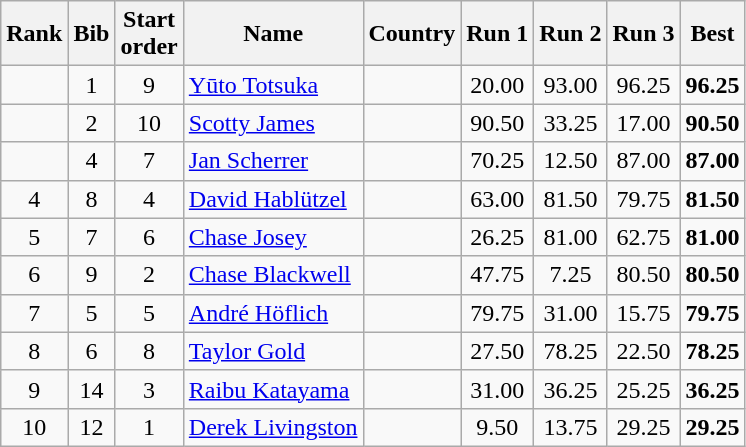<table class="wikitable sortable" style="text-align:center">
<tr>
<th>Rank</th>
<th>Bib</th>
<th>Start<br>order</th>
<th>Name</th>
<th>Country</th>
<th>Run 1</th>
<th>Run 2</th>
<th>Run 3</th>
<th>Best</th>
</tr>
<tr>
<td></td>
<td>1</td>
<td>9</td>
<td align=left><a href='#'>Yūto Totsuka</a></td>
<td align=left></td>
<td>20.00</td>
<td>93.00</td>
<td>96.25</td>
<td><strong>96.25</strong></td>
</tr>
<tr>
<td></td>
<td>2</td>
<td>10</td>
<td align=left><a href='#'>Scotty James</a></td>
<td align=left></td>
<td>90.50</td>
<td>33.25</td>
<td>17.00</td>
<td><strong>90.50</strong></td>
</tr>
<tr>
<td></td>
<td>4</td>
<td>7</td>
<td align=left><a href='#'>Jan Scherrer</a></td>
<td align=left></td>
<td>70.25</td>
<td>12.50</td>
<td>87.00</td>
<td><strong>87.00</strong></td>
</tr>
<tr>
<td>4</td>
<td>8</td>
<td>4</td>
<td align=left><a href='#'>David Hablützel</a></td>
<td align=left></td>
<td>63.00</td>
<td>81.50</td>
<td>79.75</td>
<td><strong>81.50</strong></td>
</tr>
<tr>
<td>5</td>
<td>7</td>
<td>6</td>
<td align=left><a href='#'>Chase Josey</a></td>
<td align=left></td>
<td>26.25</td>
<td>81.00</td>
<td>62.75</td>
<td><strong>81.00</strong></td>
</tr>
<tr>
<td>6</td>
<td>9</td>
<td>2</td>
<td align=left><a href='#'>Chase Blackwell</a></td>
<td align=left></td>
<td>47.75</td>
<td>7.25</td>
<td>80.50</td>
<td><strong>80.50</strong></td>
</tr>
<tr>
<td>7</td>
<td>5</td>
<td>5</td>
<td align=left><a href='#'>André Höflich</a></td>
<td align=left></td>
<td>79.75</td>
<td>31.00</td>
<td>15.75</td>
<td><strong>79.75</strong></td>
</tr>
<tr>
<td>8</td>
<td>6</td>
<td>8</td>
<td align=left><a href='#'>Taylor Gold</a></td>
<td align=left></td>
<td>27.50</td>
<td>78.25</td>
<td>22.50</td>
<td><strong>78.25</strong></td>
</tr>
<tr>
<td>9</td>
<td>14</td>
<td>3</td>
<td align=left><a href='#'>Raibu Katayama</a></td>
<td align=left></td>
<td>31.00</td>
<td>36.25</td>
<td>25.25</td>
<td><strong>36.25</strong></td>
</tr>
<tr>
<td>10</td>
<td>12</td>
<td>1</td>
<td align=left><a href='#'>Derek Livingston</a></td>
<td align=left></td>
<td>9.50</td>
<td>13.75</td>
<td>29.25</td>
<td><strong>29.25</strong></td>
</tr>
</table>
